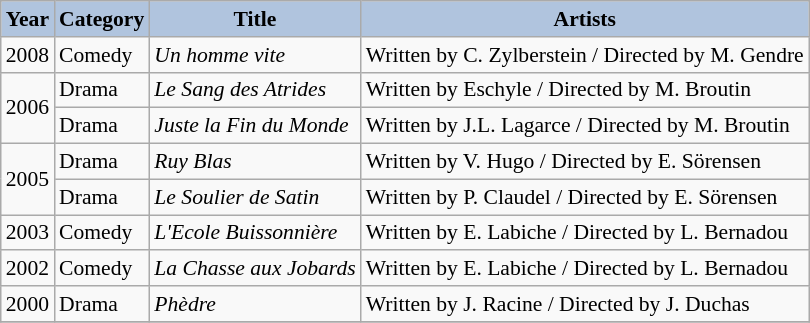<table class="wikitable" style="font-size:90%;">
<tr>
<th style="background:#B0C4DE;">Year</th>
<th style="background:#B0C4DE;">Category</th>
<th style="background:#B0C4DE;">Title</th>
<th style="background:#B0C4DE;">Artists</th>
</tr>
<tr>
<td>2008</td>
<td>Comedy</td>
<td><em>Un homme vite</em></td>
<td>Written by C. Zylberstein / Directed by M. Gendre</td>
</tr>
<tr>
<td rowspan=2>2006</td>
<td>Drama</td>
<td><em>Le Sang des Atrides</em></td>
<td>Written by Eschyle / Directed by M. Broutin</td>
</tr>
<tr>
<td>Drama</td>
<td><em>Juste la Fin du Monde</em></td>
<td>Written by J.L. Lagarce / Directed by M. Broutin</td>
</tr>
<tr>
<td rowspan=2>2005</td>
<td>Drama</td>
<td><em>Ruy Blas</em></td>
<td>Written by V. Hugo / Directed by E. Sörensen</td>
</tr>
<tr>
<td>Drama</td>
<td><em>Le Soulier de Satin</em></td>
<td>Written by P. Claudel / Directed by E. Sörensen</td>
</tr>
<tr>
<td>2003</td>
<td>Comedy</td>
<td><em>L'Ecole Buissonnière</em></td>
<td>Written by E. Labiche / Directed by L. Bernadou</td>
</tr>
<tr>
<td>2002</td>
<td>Comedy</td>
<td><em>La Chasse aux Jobards</em></td>
<td>Written by E. Labiche / Directed by L. Bernadou</td>
</tr>
<tr>
<td>2000</td>
<td>Drama</td>
<td><em>Phèdre</em></td>
<td>Written by J. Racine / Directed by J. Duchas</td>
</tr>
<tr>
</tr>
</table>
